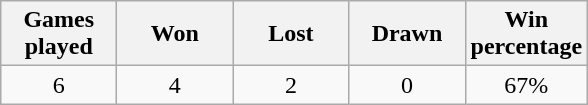<table class="wikitable" style="text-align:center">
<tr>
<th width="70">Games played</th>
<th width="70">Won</th>
<th width="70">Lost</th>
<th width="70">Drawn</th>
<th width="70">Win percentage</th>
</tr>
<tr>
<td>6</td>
<td>4</td>
<td>2</td>
<td>0</td>
<td>67%</td>
</tr>
</table>
